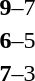<table style="text-align:center" width=500>
<tr>
<th width=30%></th>
<th width=10%></th>
<th width=30%></th>
<th width=10%></th>
</tr>
<tr>
<td align="right"><strong></strong></td>
<td><strong>9</strong>–7</td>
<td align="left"></td>
</tr>
<tr>
<td align="right"><strong></strong></td>
<td><strong>6</strong>–5</td>
<td align="left"></td>
</tr>
<tr>
<td align="right"><strong></strong></td>
<td><strong>7</strong>–3</td>
<td align="left"></td>
</tr>
</table>
